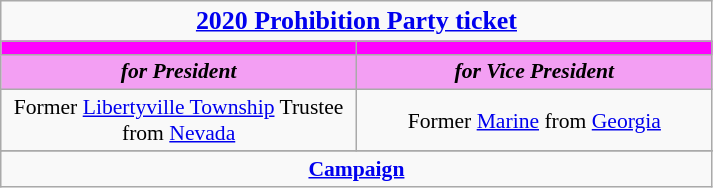<table class="wikitable" style="font-size:90%; text-align:center;">
<tr>
<td colspan=2><big><strong><a href='#'>2020 Prohibition Party ticket</a></strong></big></td>
</tr>
<tr>
<th style="font-size:135%; background:#FF00FF"></th>
<th style="font-size:135%; background:#FF00FF"></th>
</tr>
<tr style="color:#000; font-size:100%; background:#F39FF3">
<td><strong><em>for President</em></strong></td>
<td><strong><em>for Vice President</em></strong></td>
</tr>
<tr>
<td style=width:16em>Former <a href='#'>Libertyville Township</a> Trustee from <a href='#'>Nevada</a></td>
<td style=width:16em>Former <a href='#'>Marine</a> from <a href='#'>Georgia</a></td>
</tr>
<tr>
</tr>
<tr>
<td colspan=2><a href='#'><strong>Campaign</strong></a></td>
</tr>
</table>
